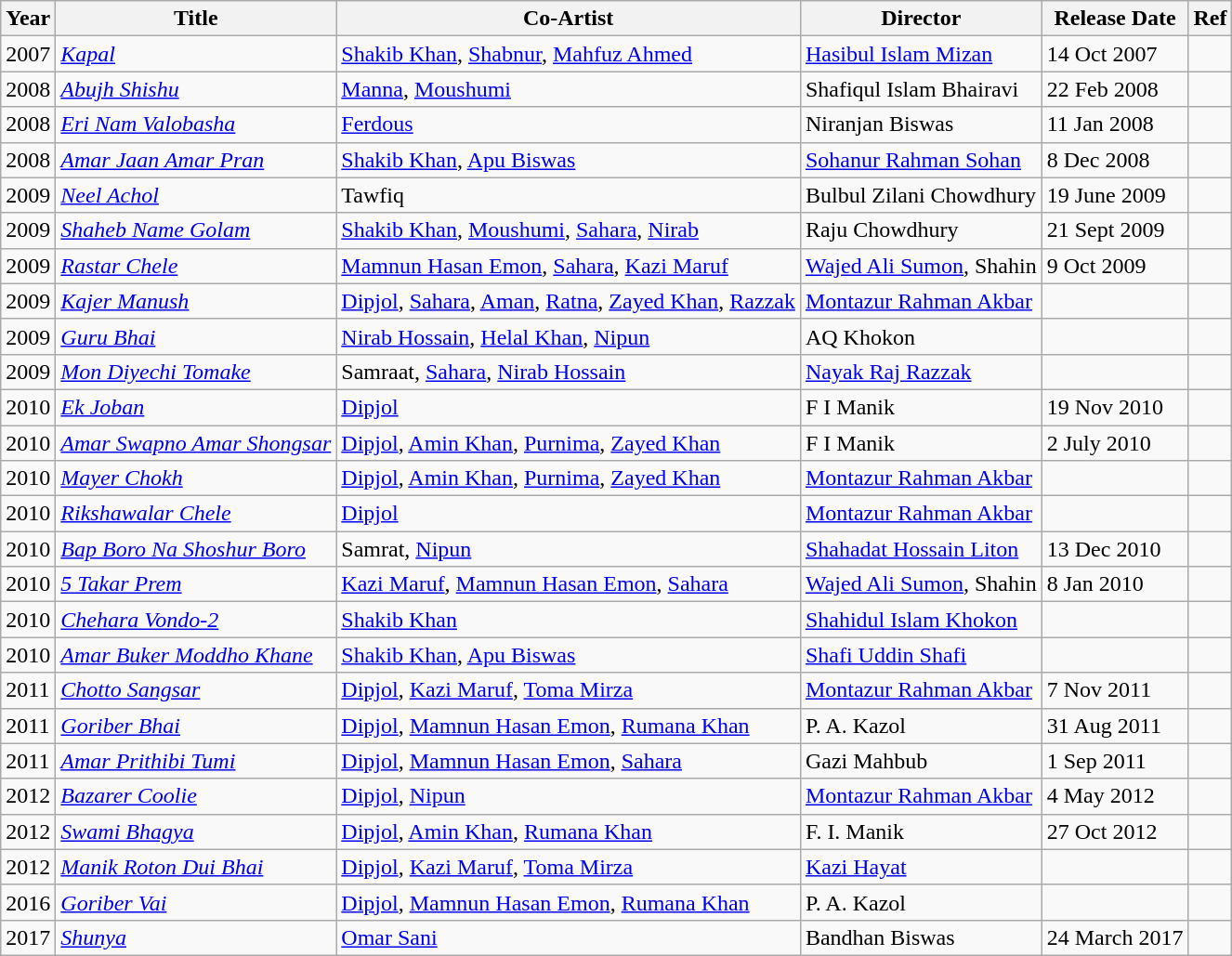<table class="wikitable sortable collapsible">
<tr>
<th>Year</th>
<th>Title</th>
<th>Co-Artist</th>
<th>Director</th>
<th>Release Date</th>
<th>Ref</th>
</tr>
<tr>
<td>2007</td>
<td><em><a href='#'>Kapal</a></em></td>
<td><a href='#'>Shakib Khan</a>, <a href='#'>Shabnur</a>, <a href='#'>Mahfuz Ahmed</a></td>
<td><a href='#'>Hasibul Islam Mizan</a></td>
<td>14 Oct 2007</td>
<td></td>
</tr>
<tr>
<td>2008</td>
<td><em><a href='#'>Abujh Shishu</a></em></td>
<td><a href='#'>Manna</a>, <a href='#'>Moushumi</a></td>
<td>Shafiqul Islam Bhairavi</td>
<td>22 Feb 2008</td>
<td></td>
</tr>
<tr>
<td>2008</td>
<td><em><a href='#'>Eri Nam Valobasha</a></em></td>
<td><a href='#'>Ferdous</a></td>
<td>Niranjan Biswas</td>
<td>11 Jan 2008</td>
<td></td>
</tr>
<tr>
<td>2008</td>
<td><em><a href='#'>Amar Jaan Amar Pran</a></em></td>
<td><a href='#'>Shakib Khan</a>, <a href='#'>Apu Biswas</a></td>
<td><a href='#'>Sohanur Rahman Sohan</a></td>
<td>8 Dec 2008</td>
<td></td>
</tr>
<tr>
<td>2009</td>
<td><em><a href='#'>Neel Achol</a></em></td>
<td>Tawfiq</td>
<td>Bulbul Zilani Chowdhury</td>
<td>19 June 2009</td>
<td></td>
</tr>
<tr>
<td>2009</td>
<td><em><a href='#'>Shaheb Name Golam</a></em></td>
<td><a href='#'>Shakib Khan</a>, <a href='#'>Moushumi</a>, <a href='#'>Sahara</a>, <a href='#'>Nirab</a></td>
<td>Raju Chowdhury</td>
<td>21 Sept 2009</td>
<td></td>
</tr>
<tr>
<td>2009</td>
<td><em><a href='#'>Rastar Chele</a></em></td>
<td><a href='#'>Mamnun Hasan Emon</a>, <a href='#'>Sahara</a>, <a href='#'>Kazi Maruf</a></td>
<td><a href='#'>Wajed Ali Sumon</a>, Shahin</td>
<td>9 Oct 2009</td>
<td></td>
</tr>
<tr>
<td>2009</td>
<td><em><a href='#'>Kajer Manush</a></em></td>
<td><a href='#'>Dipjol</a>, <a href='#'>Sahara</a>, <a href='#'>Aman</a>, <a href='#'>Ratna</a>, <a href='#'>Zayed Khan</a>, <a href='#'>Razzak</a></td>
<td><a href='#'>Montazur Rahman Akbar</a></td>
<td></td>
<td></td>
</tr>
<tr>
<td>2009</td>
<td><em><a href='#'>Guru Bhai</a></em></td>
<td><a href='#'>Nirab Hossain</a>, <a href='#'>Helal Khan</a>, <a href='#'>Nipun</a></td>
<td>AQ Khokon</td>
<td></td>
<td></td>
</tr>
<tr>
<td>2009</td>
<td><em><a href='#'>Mon Diyechi Tomake</a></em></td>
<td>Samraat, <a href='#'>Sahara</a>, <a href='#'>Nirab Hossain</a></td>
<td><a href='#'>Nayak Raj Razzak</a></td>
<td></td>
<td></td>
</tr>
<tr>
<td>2010</td>
<td><em><a href='#'>Ek Joban</a></em></td>
<td><a href='#'>Dipjol</a></td>
<td>F I Manik</td>
<td>19 Nov 2010</td>
<td></td>
</tr>
<tr>
<td>2010</td>
<td><em><a href='#'>Amar Swapno Amar Shongsar</a></em></td>
<td><a href='#'>Dipjol</a>, <a href='#'>Amin Khan</a>, <a href='#'>Purnima</a>, <a href='#'>Zayed Khan</a></td>
<td>F I Manik</td>
<td>2 July 2010</td>
<td></td>
</tr>
<tr>
<td>2010</td>
<td><em><a href='#'>Mayer Chokh</a></em></td>
<td><a href='#'>Dipjol</a>, <a href='#'>Amin Khan</a>, <a href='#'>Purnima</a>, <a href='#'>Zayed Khan</a></td>
<td><a href='#'>Montazur Rahman Akbar</a></td>
<td></td>
<td></td>
</tr>
<tr>
<td>2010</td>
<td><em><a href='#'>Rikshawalar Chele</a></em></td>
<td><a href='#'>Dipjol</a></td>
<td><a href='#'>Montazur Rahman Akbar</a></td>
<td></td>
<td></td>
</tr>
<tr>
<td>2010</td>
<td><em><a href='#'>Bap Boro Na Shoshur Boro</a></em></td>
<td>Samrat, <a href='#'>Nipun</a></td>
<td><a href='#'>Shahadat Hossain Liton</a></td>
<td>13 Dec 2010</td>
<td></td>
</tr>
<tr>
<td>2010</td>
<td><em><a href='#'>5 Takar Prem</a> </em></td>
<td><a href='#'>Kazi Maruf</a>, <a href='#'>Mamnun Hasan Emon</a>, <a href='#'>Sahara</a></td>
<td><a href='#'>Wajed Ali Sumon</a>, Shahin</td>
<td>8 Jan 2010</td>
<td></td>
</tr>
<tr>
<td>2010</td>
<td><em><a href='#'>Chehara Vondo-2</a></em></td>
<td><a href='#'>Shakib Khan</a></td>
<td><a href='#'>Shahidul Islam Khokon</a></td>
<td></td>
<td></td>
</tr>
<tr>
<td>2010</td>
<td><em><a href='#'>Amar Buker Moddho Khane</a></em></td>
<td><a href='#'>Shakib Khan</a>, <a href='#'>Apu Biswas</a></td>
<td><a href='#'>Shafi Uddin Shafi</a></td>
<td></td>
<td></td>
</tr>
<tr>
<td>2011</td>
<td><em><a href='#'>Chotto Sangsar</a></em></td>
<td><a href='#'>Dipjol</a>, <a href='#'>Kazi Maruf</a>, <a href='#'>Toma Mirza</a></td>
<td><a href='#'>Montazur Rahman Akbar</a></td>
<td>7 Nov 2011</td>
<td></td>
</tr>
<tr>
<td>2011</td>
<td><em><a href='#'>Goriber Bhai</a></em></td>
<td><a href='#'>Dipjol</a>, <a href='#'>Mamnun Hasan Emon</a>, <a href='#'>Rumana Khan</a></td>
<td>P. A. Kazol</td>
<td>31 Aug 2011</td>
<td></td>
</tr>
<tr>
<td>2011</td>
<td><em><a href='#'>Amar Prithibi Tumi</a></em></td>
<td><a href='#'>Dipjol</a>, <a href='#'>Mamnun Hasan Emon</a>, <a href='#'>Sahara</a></td>
<td>Gazi Mahbub</td>
<td>1 Sep 2011</td>
<td></td>
</tr>
<tr>
<td>2012</td>
<td><em><a href='#'>Bazarer Coolie</a></em></td>
<td><a href='#'>Dipjol</a>, <a href='#'>Nipun</a></td>
<td><a href='#'>Montazur Rahman Akbar</a></td>
<td>4 May 2012</td>
<td></td>
</tr>
<tr>
<td>2012</td>
<td><em><a href='#'>Swami Bhagya</a></em></td>
<td><a href='#'>Dipjol</a>, <a href='#'>Amin Khan</a>, <a href='#'>Rumana Khan</a></td>
<td>F. I. Manik</td>
<td>27 Oct 2012</td>
<td></td>
</tr>
<tr>
<td>2012</td>
<td><em><a href='#'>Manik Roton Dui Bhai</a></em></td>
<td><a href='#'>Dipjol</a>, <a href='#'>Kazi Maruf</a>, <a href='#'>Toma Mirza</a></td>
<td><a href='#'>Kazi Hayat</a></td>
<td></td>
<td></td>
</tr>
<tr>
<td>2016</td>
<td><em><a href='#'>Goriber Vai</a></em></td>
<td><a href='#'>Dipjol</a>, <a href='#'>Mamnun Hasan Emon</a>, <a href='#'>Rumana Khan</a></td>
<td>P. A. Kazol</td>
<td></td>
<td></td>
</tr>
<tr>
<td>2017</td>
<td><em><a href='#'>Shunya</a></em></td>
<td><a href='#'>Omar Sani</a></td>
<td>Bandhan Biswas</td>
<td>24 March 2017</td>
<td></td>
</tr>
</table>
